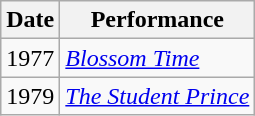<table class="wikitable">
<tr>
<th>Date</th>
<th>Performance</th>
</tr>
<tr>
<td>1977</td>
<td><em><a href='#'>Blossom Time</a></em></td>
</tr>
<tr>
<td>1979</td>
<td><em><a href='#'>The Student Prince</a></em></td>
</tr>
</table>
